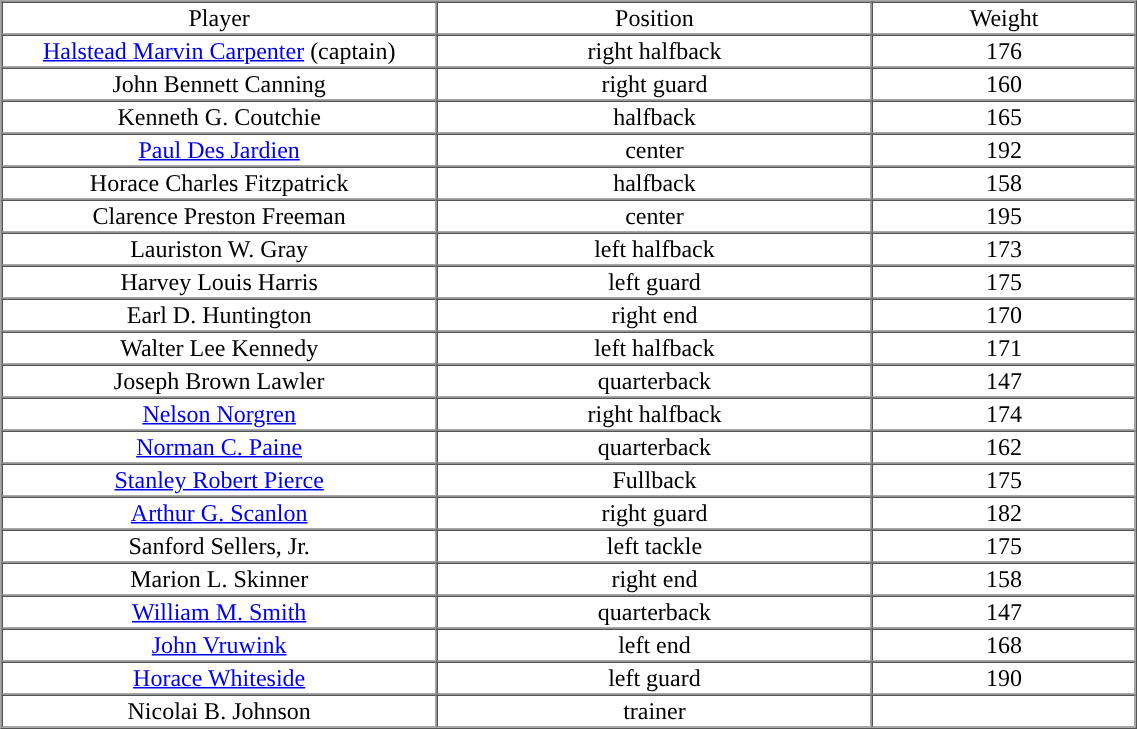<table cellpadding="1" border="1" cellspacing="0" width="60%" style="text-align:center;">
<tr>
<td>Player</td>
<td>Position</td>
<td>Weight</td>
</tr>
<tr align="center" bgcolor="">
<td><a href='#'>Halstead Marvin Carpenter</a> (captain)</td>
<td>right halfback</td>
<td>176</td>
</tr>
<tr align="center" bgcolor="">
<td>John Bennett Canning</td>
<td>right guard</td>
<td>160</td>
</tr>
<tr align="center" bgcolor="">
<td>Kenneth G. Coutchie</td>
<td>halfback</td>
<td>165</td>
</tr>
<tr align="center" bgcolor="">
<td><a href='#'>Paul Des Jardien</a></td>
<td>center</td>
<td>192</td>
</tr>
<tr align="center" bgcolor="">
<td>Horace Charles Fitzpatrick</td>
<td>halfback</td>
<td>158</td>
</tr>
<tr align="center" bgcolor="">
<td>Clarence Preston Freeman</td>
<td>center</td>
<td>195</td>
</tr>
<tr align="center" bgcolor="">
<td>Lauriston W. Gray</td>
<td>left halfback</td>
<td>173</td>
</tr>
<tr align="center" bgcolor="">
<td>Harvey Louis Harris</td>
<td>left guard</td>
<td>175</td>
</tr>
<tr align="center" bgcolor="">
<td>Earl D. Huntington</td>
<td>right end</td>
<td>170</td>
</tr>
<tr align="center" bgcolor="">
<td>Walter Lee Kennedy</td>
<td>left halfback</td>
<td>171</td>
</tr>
<tr align="center" bgcolor="">
<td>Joseph Brown Lawler</td>
<td>quarterback</td>
<td>147</td>
</tr>
<tr align="center" bgcolor="">
<td><a href='#'>Nelson Norgren</a></td>
<td>right halfback</td>
<td>174</td>
</tr>
<tr align="center" bgcolor="">
<td width="250"><a href='#'>Norman C. Paine</a></td>
<td width="250">quarterback</td>
<td width="150">162</td>
</tr>
<tr align="center" bgcolor="">
<td><a href='#'>Stanley Robert Pierce</a></td>
<td>Fullback</td>
<td>175</td>
</tr>
<tr align="center" bgcolor="">
<td><a href='#'>Arthur G. Scanlon</a></td>
<td>right guard</td>
<td>182</td>
</tr>
<tr align="center" bgcolor="">
<td>Sanford Sellers, Jr.</td>
<td>left tackle</td>
<td>175</td>
</tr>
<tr align="center" bgcolor="">
<td>Marion L. Skinner</td>
<td>right end</td>
<td>158</td>
</tr>
<tr align="center" bgcolor="">
<td><a href='#'>William M. Smith</a></td>
<td>quarterback</td>
<td>147</td>
</tr>
<tr align="center" bgcolor="">
<td><a href='#'>John Vruwink</a></td>
<td>left end</td>
<td>168</td>
</tr>
<tr align="center" bgcolor="">
<td><a href='#'>Horace Whiteside</a></td>
<td>left guard</td>
<td>190</td>
</tr>
<tr align="center" bgcolor="">
<td>Nicolai B. Johnson</td>
<td>trainer</td>
<td></td>
</tr>
<tr align="center" bgcolor="">
</tr>
</table>
